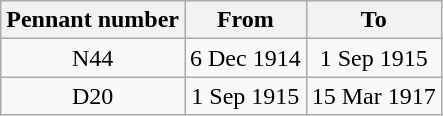<table class="wikitable" style="text-align:center">
<tr>
<th>Pennant number</th>
<th>From</th>
<th>To</th>
</tr>
<tr>
<td>N44</td>
<td>6 Dec 1914</td>
<td>1 Sep 1915</td>
</tr>
<tr>
<td>D20</td>
<td>1 Sep 1915</td>
<td>15 Mar 1917</td>
</tr>
</table>
